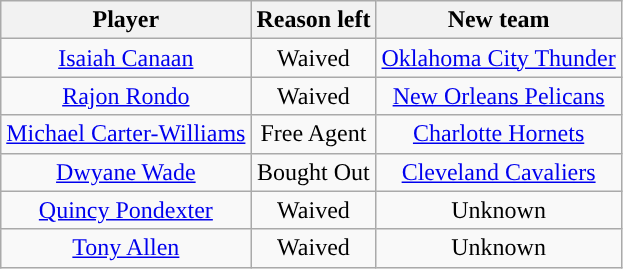<table class="wikitable sortable sortable" style="text-align: center">
<tr>
<th>Player</th>
<th>Reason left</th>
<th>New team</th>
</tr>
<tr style="text-align: center">
<td><a href='#'>Isaiah Canaan</a></td>
<td>Waived</td>
<td><a href='#'>Oklahoma City Thunder</a></td>
</tr>
<tr style="text-align: center">
<td><a href='#'>Rajon Rondo</a></td>
<td>Waived</td>
<td><a href='#'>New Orleans Pelicans</a></td>
</tr>
<tr style="text-align: center">
<td><a href='#'>Michael Carter-Williams</a></td>
<td>Free Agent</td>
<td><a href='#'>Charlotte Hornets</a></td>
</tr>
<tr style="text-align: center">
<td><a href='#'>Dwyane Wade</a></td>
<td>Bought Out</td>
<td><a href='#'>Cleveland Cavaliers</a></td>
</tr>
<tr style="text-align: center">
<td><a href='#'>Quincy Pondexter</a></td>
<td>Waived</td>
<td>Unknown</td>
</tr>
<tr style="text-align: center">
<td><a href='#'>Tony Allen</a></td>
<td>Waived</td>
<td>Unknown</td>
</tr>
</table>
